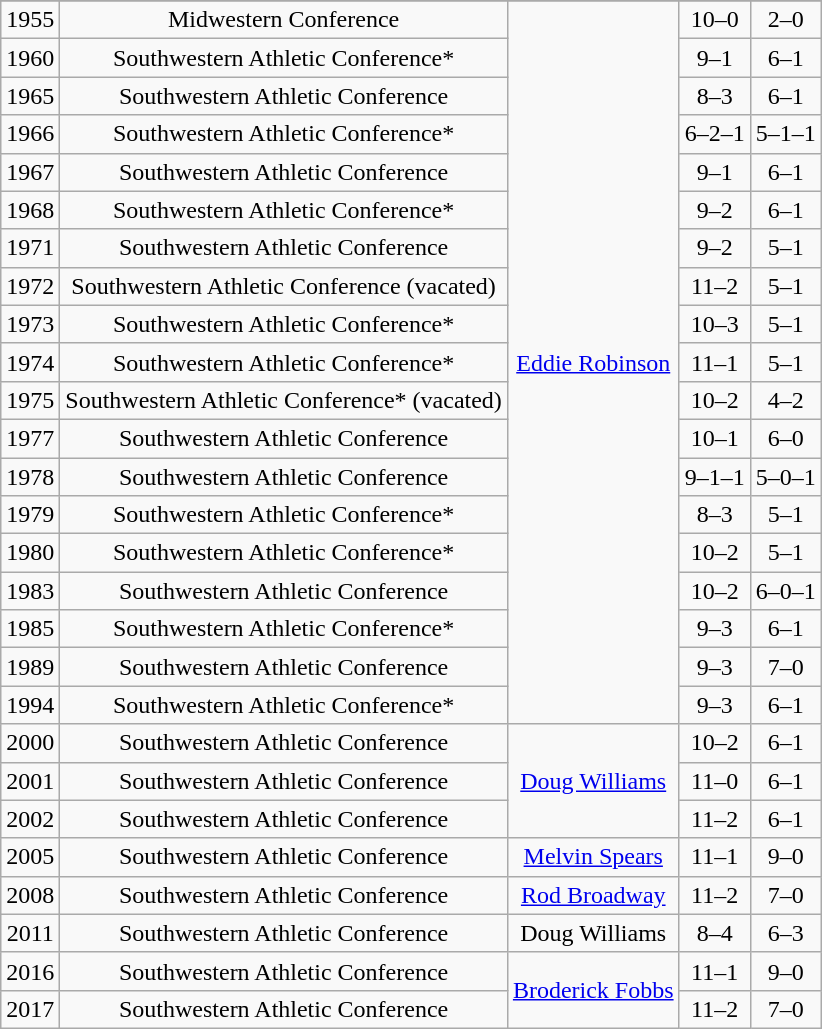<table class="wikitable">
<tr>
</tr>
<tr style="text-align:center;">
<td>1955</td>
<td>Midwestern Conference</td>
<td rowspan="19"><a href='#'>Eddie Robinson</a></td>
<td>10–0</td>
<td>2–0</td>
</tr>
<tr style="text-align:center;">
<td>1960</td>
<td>Southwestern Athletic Conference*</td>
<td>9–1</td>
<td>6–1</td>
</tr>
<tr style="text-align:center;">
<td>1965</td>
<td>Southwestern Athletic Conference</td>
<td>8–3</td>
<td>6–1</td>
</tr>
<tr style="text-align:center;">
<td>1966</td>
<td>Southwestern Athletic Conference*</td>
<td>6–2–1</td>
<td>5–1–1</td>
</tr>
<tr style="text-align:center;">
<td>1967</td>
<td>Southwestern Athletic Conference</td>
<td>9–1</td>
<td>6–1</td>
</tr>
<tr style="text-align:center;">
<td>1968</td>
<td>Southwestern Athletic Conference*</td>
<td>9–2</td>
<td>6–1</td>
</tr>
<tr style="text-align:center;">
<td>1971</td>
<td>Southwestern Athletic Conference</td>
<td>9–2</td>
<td>5–1</td>
</tr>
<tr style="text-align:center;">
<td>1972</td>
<td>Southwestern Athletic Conference (vacated)</td>
<td>11–2</td>
<td>5–1</td>
</tr>
<tr style="text-align:center;">
<td>1973</td>
<td>Southwestern Athletic Conference*</td>
<td>10–3</td>
<td>5–1</td>
</tr>
<tr style="text-align:center;">
<td>1974</td>
<td>Southwestern Athletic Conference*</td>
<td>11–1</td>
<td>5–1</td>
</tr>
<tr style="text-align:center;">
<td>1975</td>
<td>Southwestern Athletic Conference* (vacated)</td>
<td>10–2</td>
<td>4–2</td>
</tr>
<tr style="text-align:center;">
<td>1977</td>
<td>Southwestern Athletic Conference</td>
<td>10–1</td>
<td>6–0</td>
</tr>
<tr style="text-align:center;">
<td>1978</td>
<td>Southwestern Athletic Conference</td>
<td>9–1–1</td>
<td>5–0–1</td>
</tr>
<tr style="text-align:center;">
<td>1979</td>
<td>Southwestern Athletic Conference*</td>
<td>8–3</td>
<td>5–1</td>
</tr>
<tr style="text-align:center;">
<td>1980</td>
<td>Southwestern Athletic Conference*</td>
<td>10–2</td>
<td>5–1</td>
</tr>
<tr style="text-align:center;">
<td>1983</td>
<td>Southwestern Athletic Conference</td>
<td>10–2</td>
<td>6–0–1</td>
</tr>
<tr style="text-align:center;">
<td>1985</td>
<td>Southwestern Athletic Conference*</td>
<td>9–3</td>
<td>6–1</td>
</tr>
<tr style="text-align:center;">
<td>1989</td>
<td>Southwestern Athletic Conference</td>
<td>9–3</td>
<td>7–0</td>
</tr>
<tr style="text-align:center;">
<td>1994</td>
<td>Southwestern Athletic Conference*</td>
<td>9–3</td>
<td>6–1</td>
</tr>
<tr style="text-align:center;">
<td>2000</td>
<td>Southwestern Athletic Conference</td>
<td rowspan=3><a href='#'>Doug Williams</a></td>
<td>10–2</td>
<td>6–1</td>
</tr>
<tr style="text-align:center;">
<td>2001</td>
<td>Southwestern Athletic Conference</td>
<td>11–0</td>
<td>6–1</td>
</tr>
<tr style="text-align:center;">
<td>2002</td>
<td>Southwestern Athletic Conference</td>
<td>11–2</td>
<td>6–1</td>
</tr>
<tr style="text-align:center;">
<td>2005</td>
<td>Southwestern Athletic Conference</td>
<td><a href='#'>Melvin Spears</a></td>
<td>11–1</td>
<td>9–0</td>
</tr>
<tr style="text-align:center;">
<td>2008</td>
<td>Southwestern Athletic Conference</td>
<td><a href='#'>Rod Broadway</a></td>
<td>11–2</td>
<td>7–0</td>
</tr>
<tr style="text-align:center;">
<td>2011</td>
<td>Southwestern Athletic Conference</td>
<td>Doug Williams</td>
<td>8–4</td>
<td>6–3</td>
</tr>
<tr style="text-align:center;">
<td>2016</td>
<td>Southwestern Athletic Conference</td>
<td rowspan=2><a href='#'>Broderick Fobbs</a></td>
<td>11–1</td>
<td>9–0</td>
</tr>
<tr style="text-align:center;">
<td>2017</td>
<td>Southwestern Athletic Conference</td>
<td>11–2</td>
<td>7–0</td>
</tr>
</table>
